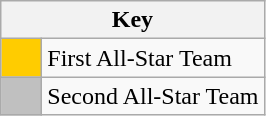<table class="wikitable" style="text-align: center;">
<tr>
<th colspan=2>Key</th>
</tr>
<tr>
<td style="background:#FFCC00; width:20px;"></td>
<td align=left>First All-Star Team</td>
</tr>
<tr>
<td style="background:#C0C0C0; width:20px;"></td>
<td align=left>Second All-Star Team</td>
</tr>
</table>
